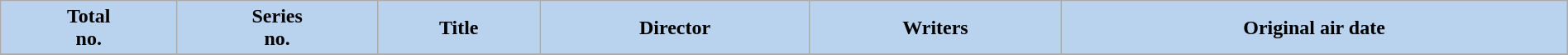<table class="wikitable plainrowheaders" style="width:100%;">
<tr>
<th style="background:#B9D3EE; color:#000000;">Total<br>no.</th>
<th style="background:#B9D3EE; color:#000000;">Series<br>no.</th>
<th style="background:#B9D3EE; color:#000000;">Title</th>
<th style="background:#B9D3EE; color:#000000;">Director</th>
<th style="background:#B9D3EE; color:#000000;">Writers</th>
<th style="background:#B9D3EE; color:#000000;">Original air date</th>
</tr>
<tr>
</tr>
</table>
